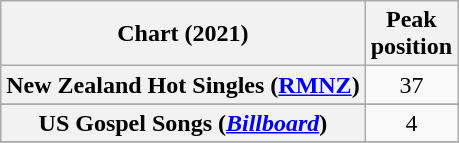<table class="wikitable plainrowheaders sortable" style="text-align:center">
<tr>
<th scope="col">Chart (2021)</th>
<th scope="col">Peak<br>position</th>
</tr>
<tr>
<th scope="row">New Zealand Hot Singles (<a href='#'>RMNZ</a>)</th>
<td>37</td>
</tr>
<tr>
</tr>
<tr>
<th scope="row">US Gospel Songs (<a href='#'><em>Billboard</em></a>)</th>
<td>4</td>
</tr>
<tr>
</tr>
</table>
